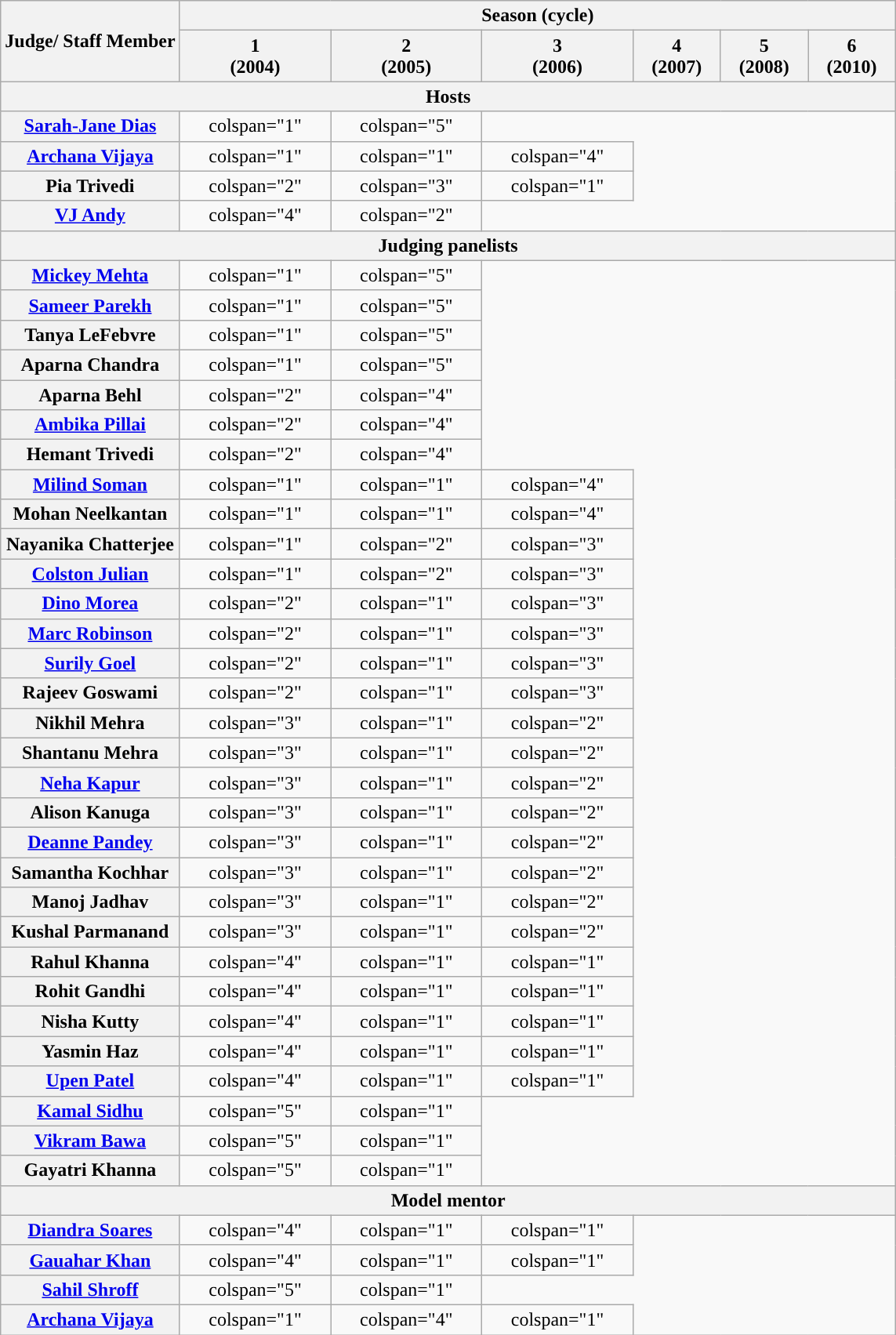<table class="wikitable plainrowheaders" style="text-align:center;">
<tr>
<th rowspan="2" style="width:20%;" scope="col">Judge/ Staff Member</th>
<th colspan="24">Season (cycle)</th>
</tr>
<tr>
<th>1<br> (2004)</th>
<th>2<br> (2005)</th>
<th>3<br> (2006)</th>
<th>4<br> (2007)</th>
<th>5<br> (2008)</th>
<th>6<br> (2010)</th>
</tr>
<tr>
<th scope="col" colspan="25">Hosts</th>
</tr>
<tr>
<th scope="row" style="text-align: center;"><a href='#'>Sarah-Jane Dias</a></th>
<td>colspan="1" </td>
<td>colspan="5" </td>
</tr>
<tr>
<th scope="row" style="text-align: center;"><a href='#'>Archana Vijaya</a></th>
<td>colspan="1" </td>
<td>colspan="1" </td>
<td>colspan="4" </td>
</tr>
<tr>
<th scope="row" style="text-align: center;">Pia Trivedi</th>
<td>colspan="2" </td>
<td>colspan="3" </td>
<td>colspan="1" </td>
</tr>
<tr>
<th scope="row" style="text-align: center;"><a href='#'>VJ Andy</a></th>
<td>colspan="4" </td>
<td>colspan="2" </td>
</tr>
<tr>
<th scope="col" colspan="25">Judging panelists</th>
</tr>
<tr>
<th scope="row" style="text-align: center;"><a href='#'>Mickey Mehta</a></th>
<td>colspan="1" </td>
<td>colspan="5" </td>
</tr>
<tr>
<th scope="row" style="text-align: center;"><a href='#'>Sameer Parekh</a></th>
<td>colspan="1" </td>
<td>colspan="5" </td>
</tr>
<tr>
<th scope="row" style="text-align: center;">Tanya LeFebvre</th>
<td>colspan="1" </td>
<td>colspan="5" </td>
</tr>
<tr>
<th scope="row" style="text-align: center;">Aparna Chandra</th>
<td>colspan="1" </td>
<td>colspan="5" </td>
</tr>
<tr>
<th scope="row" style="text-align: center;">Aparna Behl</th>
<td>colspan="2" </td>
<td>colspan="4" </td>
</tr>
<tr>
<th scope="row" style="text-align: center;"><a href='#'>Ambika Pillai</a></th>
<td>colspan="2" </td>
<td>colspan="4" </td>
</tr>
<tr>
<th scope="row" style="text-align: center;">Hemant Trivedi</th>
<td>colspan="2" </td>
<td>colspan="4" </td>
</tr>
<tr>
<th scope="row" style="text-align: center;"><a href='#'>Milind Soman</a></th>
<td>colspan="1" </td>
<td>colspan="1" </td>
<td>colspan="4" </td>
</tr>
<tr>
<th scope="row" style="text-align: center;">Mohan Neelkantan</th>
<td>colspan="1" </td>
<td>colspan="1" </td>
<td>colspan="4" </td>
</tr>
<tr>
<th scope="row" style="text-align: center;">Nayanika Chatterjee</th>
<td>colspan="1" </td>
<td>colspan="2" </td>
<td>colspan="3" </td>
</tr>
<tr>
<th scope="row" style="text-align: center;"><a href='#'>Colston Julian</a></th>
<td>colspan="1" </td>
<td>colspan="2" </td>
<td>colspan="3" </td>
</tr>
<tr>
<th scope="row" style="text-align: center;"><a href='#'>Dino Morea</a></th>
<td>colspan="2" </td>
<td>colspan="1" </td>
<td>colspan="3" </td>
</tr>
<tr>
<th scope="row" style="text-align: center;"><a href='#'>Marc Robinson</a></th>
<td>colspan="2" </td>
<td>colspan="1" </td>
<td>colspan="3" </td>
</tr>
<tr>
<th scope="row" style="text-align: center;"><a href='#'>Surily Goel</a></th>
<td>colspan="2" </td>
<td>colspan="1" </td>
<td>colspan="3" </td>
</tr>
<tr>
<th scope="row" style="text-align: center;">Rajeev Goswami</th>
<td>colspan="2" </td>
<td>colspan="1" </td>
<td>colspan="3" </td>
</tr>
<tr>
<th scope="row" style="text-align: center;">Nikhil Mehra</th>
<td>colspan="3" </td>
<td>colspan="1" </td>
<td>colspan="2" </td>
</tr>
<tr>
<th scope="row" style="text-align: center;">Shantanu Mehra</th>
<td>colspan="3" </td>
<td>colspan="1" </td>
<td>colspan="2" </td>
</tr>
<tr>
<th scope="row" style="text-align: center;"><a href='#'>Neha Kapur</a></th>
<td>colspan="3" </td>
<td>colspan="1" </td>
<td>colspan="2" </td>
</tr>
<tr>
<th scope="row" style="text-align: center;">Alison Kanuga</th>
<td>colspan="3" </td>
<td>colspan="1" </td>
<td>colspan="2" </td>
</tr>
<tr>
<th scope="row" style="text-align: center;"><a href='#'>Deanne Pandey</a></th>
<td>colspan="3" </td>
<td>colspan="1" </td>
<td>colspan="2" </td>
</tr>
<tr>
<th scope="row" style="text-align: center;">Samantha Kochhar</th>
<td>colspan="3" </td>
<td>colspan="1" </td>
<td>colspan="2" </td>
</tr>
<tr>
<th scope="row" style="text-align: center;">Manoj Jadhav</th>
<td>colspan="3" </td>
<td>colspan="1" </td>
<td>colspan="2" </td>
</tr>
<tr>
<th scope="row" style="text-align: center;">Kushal Parmanand</th>
<td>colspan="3" </td>
<td>colspan="1" </td>
<td>colspan="2" </td>
</tr>
<tr>
<th scope="row" style="text-align: center;">Rahul Khanna</th>
<td>colspan="4" </td>
<td>colspan="1" </td>
<td>colspan="1" </td>
</tr>
<tr>
<th scope="row" style="text-align: center;">Rohit Gandhi</th>
<td>colspan="4" </td>
<td>colspan="1" </td>
<td>colspan="1" </td>
</tr>
<tr>
<th scope="row" style="text-align: center;">Nisha Kutty</th>
<td>colspan="4" </td>
<td>colspan="1" </td>
<td>colspan="1" </td>
</tr>
<tr>
<th scope="row" style="text-align: center;">Yasmin Haz</th>
<td>colspan="4" </td>
<td>colspan="1" </td>
<td>colspan="1" </td>
</tr>
<tr>
<th scope="row" style="text-align: center;"><a href='#'>Upen Patel</a></th>
<td>colspan="4" </td>
<td>colspan="1" </td>
<td>colspan="1" </td>
</tr>
<tr>
<th scope="row" style="text-align: center;"><a href='#'>Kamal Sidhu</a></th>
<td>colspan="5" </td>
<td>colspan="1" </td>
</tr>
<tr>
<th scope="row" style="text-align: center;"><a href='#'>Vikram Bawa</a></th>
<td>colspan="5" </td>
<td>colspan="1" </td>
</tr>
<tr>
<th scope="row" style="text-align: center;">Gayatri Khanna</th>
<td>colspan="5" </td>
<td>colspan="1" </td>
</tr>
<tr>
<th scope="col" colspan="25">Model mentor</th>
</tr>
<tr>
<th scope="row" style="text-align: center;"><a href='#'>Diandra Soares</a></th>
<td>colspan="4" </td>
<td>colspan="1" </td>
<td>colspan="1" </td>
</tr>
<tr>
<th scope="row" style="text-align: center;"><a href='#'>Gauahar Khan</a></th>
<td>colspan="4" </td>
<td>colspan="1" </td>
<td>colspan="1" </td>
</tr>
<tr>
<th scope="row" style="text-align: center;"><a href='#'>Sahil Shroff</a></th>
<td>colspan="5" </td>
<td>colspan="1" </td>
</tr>
<tr>
<th scope="row" style="text-align: center;"><a href='#'>Archana Vijaya</a></th>
<td>colspan="1" </td>
<td>colspan="4" </td>
<td>colspan="1" </td>
</tr>
</table>
